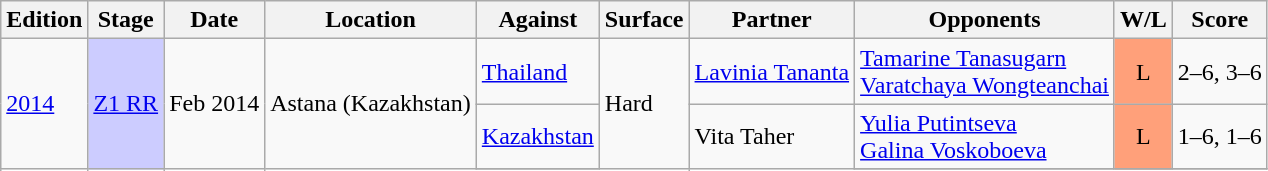<table class=wikitable>
<tr>
<th>Edition</th>
<th>Stage</th>
<th>Date</th>
<th>Location</th>
<th>Against</th>
<th>Surface</th>
<th>Partner</th>
<th>Opponents</th>
<th>W/L</th>
<th>Score</th>
</tr>
<tr>
<td rowspan=4><a href='#'>2014</a></td>
<td style="background:#CCCCFF;" rowspan=4><a href='#'>Z1 RR</a></td>
<td rowspan="4">Feb 2014</td>
<td rowspan=4>Astana (Kazakhstan)</td>
<td> <a href='#'>Thailand</a></td>
<td rowspan=4>Hard</td>
<td><a href='#'>Lavinia Tananta</a></td>
<td><a href='#'>Tamarine Tanasugarn</a> <br> <a href='#'>Varatchaya Wongteanchai</a></td>
<td style="text-align:center; background:#ffa07a;">L</td>
<td>2–6, 3–6</td>
</tr>
<tr>
<td> <a href='#'>Kazakhstan</a></td>
<td rowspan=2>Vita Taher</td>
<td><a href='#'>Yulia Putintseva</a> <br> <a href='#'>Galina Voskoboeva</a></td>
<td style="text-align:center; background:#ffa07a;">L</td>
<td>1–6, 1–6</td>
</tr>
<tr>
</tr>
</table>
